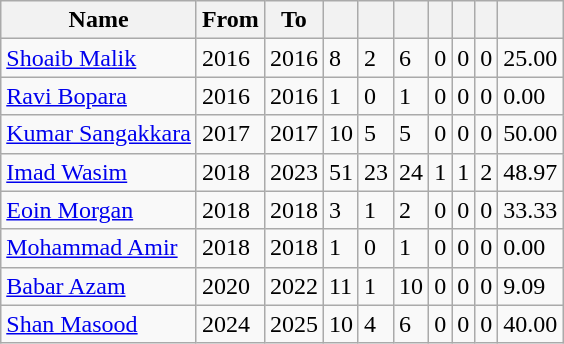<table class="wikitable">
<tr>
<th>Name</th>
<th>From</th>
<th>To</th>
<th></th>
<th></th>
<th></th>
<th></th>
<th></th>
<th></th>
<th></th>
</tr>
<tr>
<td><a href='#'>Shoaib Malik</a></td>
<td>2016</td>
<td>2016</td>
<td>8</td>
<td>2</td>
<td>6</td>
<td>0</td>
<td>0</td>
<td>0</td>
<td>25.00</td>
</tr>
<tr>
<td><a href='#'>Ravi Bopara</a></td>
<td>2016</td>
<td>2016</td>
<td>1</td>
<td>0</td>
<td>1</td>
<td>0</td>
<td>0</td>
<td>0</td>
<td>0.00</td>
</tr>
<tr>
<td><a href='#'>Kumar Sangakkara</a></td>
<td>2017</td>
<td>2017</td>
<td>10</td>
<td>5</td>
<td>5</td>
<td>0</td>
<td>0</td>
<td>0</td>
<td>50.00</td>
</tr>
<tr>
<td><a href='#'>Imad Wasim</a></td>
<td>2018</td>
<td>2023</td>
<td>51</td>
<td>23</td>
<td>24</td>
<td>1</td>
<td>1</td>
<td>2</td>
<td>48.97</td>
</tr>
<tr>
<td><a href='#'>Eoin Morgan</a></td>
<td>2018</td>
<td>2018</td>
<td>3</td>
<td>1</td>
<td>2</td>
<td>0</td>
<td>0</td>
<td>0</td>
<td>33.33</td>
</tr>
<tr>
<td><a href='#'>Mohammad Amir</a></td>
<td>2018</td>
<td>2018</td>
<td>1</td>
<td>0</td>
<td>1</td>
<td>0</td>
<td>0</td>
<td>0</td>
<td>0.00</td>
</tr>
<tr>
<td><a href='#'>Babar Azam</a></td>
<td>2020</td>
<td>2022</td>
<td>11</td>
<td>1</td>
<td>10</td>
<td>0</td>
<td>0</td>
<td>0</td>
<td>9.09</td>
</tr>
<tr>
<td><a href='#'>Shan Masood</a></td>
<td>2024</td>
<td>2025</td>
<td>10</td>
<td>4</td>
<td>6</td>
<td>0</td>
<td>0</td>
<td>0</td>
<td>40.00</td>
</tr>
</table>
